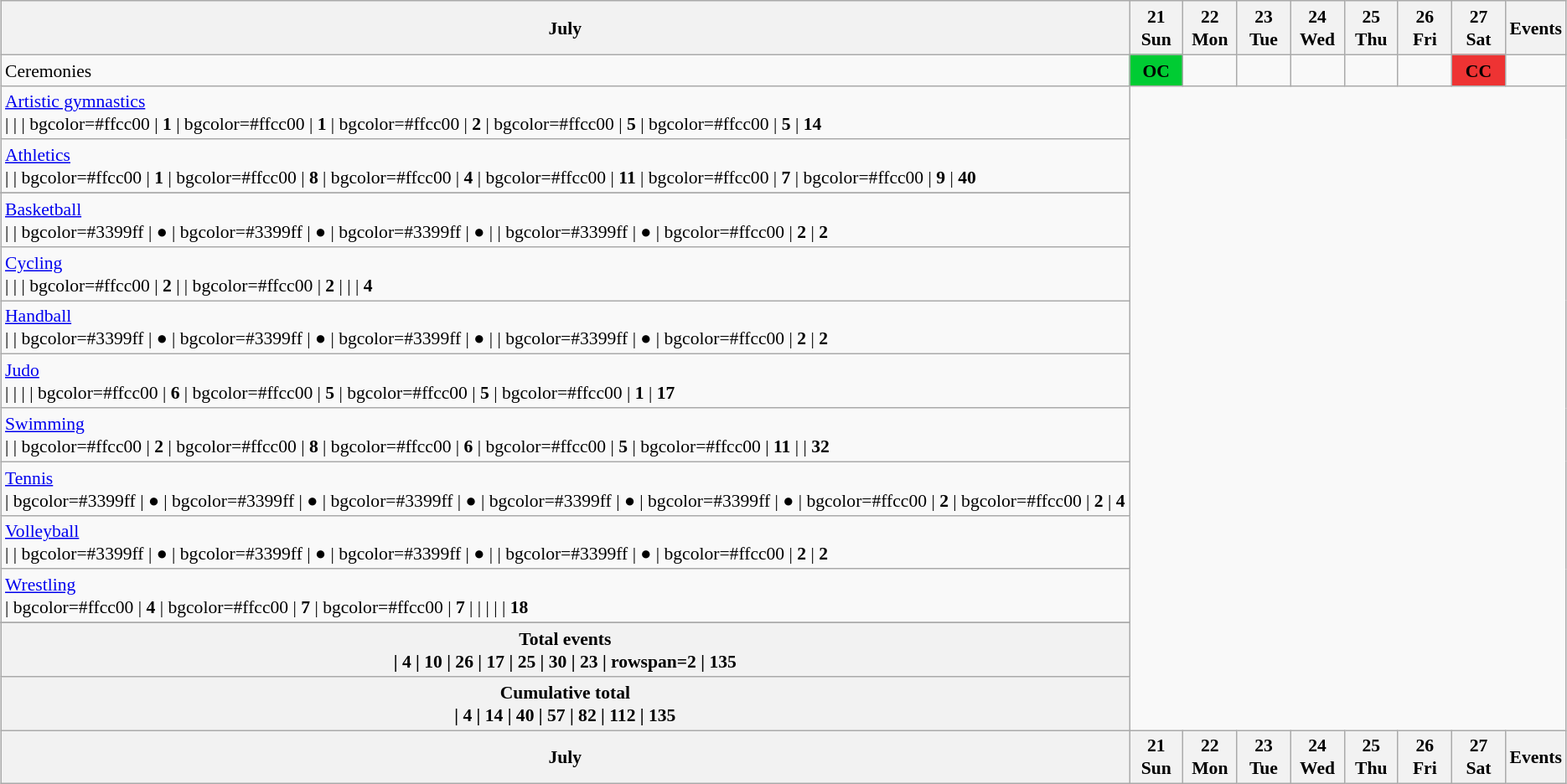<table class="wikitable" style="margin:0.5em auto; font-size:90%; line-height:1.25em">
<tr>
<th>July</th>
<th style="width:2.5em">21 <br> Sun</th>
<th style="width:2.5em">22 <br> Mon</th>
<th style="width:2.5em">23 <br> Tue</th>
<th style="width:2.5em">24 <br> Wed</th>
<th style="width:2.5em">25 <br> Thu</th>
<th style="width:2.5em">26 <br> Fri</th>
<th style="width:2.5em">27 <br> Sat</th>
<th>Events</th>
</tr>
<tr>
<td>Ceremonies</td>
<td style="background:#00cc33; text-align:center"><strong>OC</strong></td>
<td></td>
<td></td>
<td></td>
<td></td>
<td></td>
<td style="background:#ee3333; text-align:center"><strong>CC</strong></td>
<td></td>
</tr>
<tr style="text-align:center">
<td style="text-align:left"> <a href='#'>Artistic gymnastics</a><br> | 
 | 
 | bgcolor=#ffcc00 | <strong>1</strong>
 | bgcolor=#ffcc00 | <strong>1</strong>
 | bgcolor=#ffcc00 | <strong>2</strong>
 | bgcolor=#ffcc00 | <strong>5</strong>
 | bgcolor=#ffcc00 | <strong>5</strong>
 | <strong>14</strong></td>
</tr>
<tr style="text-align:center">
<td style="text-align:left"> <a href='#'>Athletics</a><br> | 
 | bgcolor=#ffcc00 | <strong>1</strong>
 | bgcolor=#ffcc00 | <strong>8</strong>
 | bgcolor=#ffcc00 | <strong>4</strong>
 | bgcolor=#ffcc00 | <strong>11</strong>
 | bgcolor=#ffcc00 | <strong>7</strong>
 | bgcolor=#ffcc00 | <strong>9</strong>
 | <strong>40</strong></td>
</tr>
<tr style="text-align:center">
</tr>
<tr style="text-align:center">
<td style="text-align:left"> <a href='#'>Basketball</a><br> | 
 | bgcolor=#3399ff | ●
 | bgcolor=#3399ff | ●
 | bgcolor=#3399ff | ●
 | 
 | bgcolor=#3399ff | ●
 | bgcolor=#ffcc00 | <strong>2</strong>
 | <strong>2</strong></td>
</tr>
<tr style="text-align:center">
<td style="text-align:left"> <a href='#'>Cycling</a><br> | 
 | 
 | bgcolor=#ffcc00 | <strong>2</strong>
 | 
 | bgcolor=#ffcc00 | <strong>2</strong>
 | 
 | 
 | <strong>4</strong></td>
</tr>
<tr style="text-align:center">
<td style="text-align:left"> <a href='#'>Handball</a><br> | 
 | bgcolor=#3399ff | ●
 | bgcolor=#3399ff | ●
 | bgcolor=#3399ff | ●
 |
 | bgcolor=#3399ff | ●
 | bgcolor=#ffcc00 | <strong>2</strong>
 | <strong>2</strong></td>
</tr>
<tr style="text-align:center">
<td style="text-align:left"> <a href='#'>Judo</a><br> | 
 | 
 | 
 | bgcolor=#ffcc00 | <strong>6</strong>
 | bgcolor=#ffcc00 | <strong>5</strong>
 | bgcolor=#ffcc00 | <strong>5</strong>
 | bgcolor=#ffcc00 | <strong>1</strong>
 | <strong>17</strong></td>
</tr>
<tr style="text-align:center">
<td style="text-align:left"> <a href='#'>Swimming</a><br> | 
 | bgcolor=#ffcc00 | <strong>2</strong>
 | bgcolor=#ffcc00 | <strong>8</strong>
 | bgcolor=#ffcc00 | <strong>6</strong>
 | bgcolor=#ffcc00 | <strong>5</strong>
 | bgcolor=#ffcc00 | <strong>11</strong>
 | 
 | <strong>32</strong></td>
</tr>
<tr style="text-align:center">
<td style="text-align:left"> <a href='#'>Tennis</a><br> | bgcolor=#3399ff | ●
 | bgcolor=#3399ff | ●
 | bgcolor=#3399ff | ●
 | bgcolor=#3399ff | ●
 | bgcolor=#3399ff | ●
 | bgcolor=#ffcc00 | <strong>2</strong>
 | bgcolor=#ffcc00 | <strong>2</strong>
 | <strong>4</strong></td>
</tr>
<tr style="text-align:center">
<td style="text-align:left"> <a href='#'>Volleyball</a><br> | 
 | bgcolor=#3399ff | ●
 | bgcolor=#3399ff | ●
 | bgcolor=#3399ff | ●
 | 
 | bgcolor=#3399ff | ●
 | bgcolor=#ffcc00 | <strong>2</strong>
 | <strong>2</strong></td>
</tr>
<tr style="text-align:center">
<td style="text-align:left"> <a href='#'>Wrestling</a><br> | bgcolor=#ffcc00 | <strong>4</strong>
 | bgcolor=#ffcc00 | <strong>7</strong>
 | bgcolor=#ffcc00 | <strong>7</strong>
 | 
 | 
 | 
 | 
 | <strong>18</strong></td>
</tr>
<tr style="text-align:center">
</tr>
<tr align=center>
<th>Total events<br> | 4
 | 10
 | 26
 | 17
 | 25
 | 30
 | 23
 | rowspan=2 | 135</th>
</tr>
<tr align=center>
<th>Cumulative total<br> | 4
 | 14
 | 40
 | 57
 | 82
 | 112
 | 135</th>
</tr>
<tr>
<th>July</th>
<th style="width:2.5em">21 <br> Sun</th>
<th style="width:2.5em">22 <br> Mon</th>
<th style="width:2.5em">23 <br> Tue</th>
<th style="width:2.5em">24 <br> Wed</th>
<th style="width:2.5em">25 <br> Thu</th>
<th style="width:2.5em">26 <br> Fri</th>
<th style="width:2.5em">27 <br> Sat</th>
<th>Events</th>
</tr>
</table>
